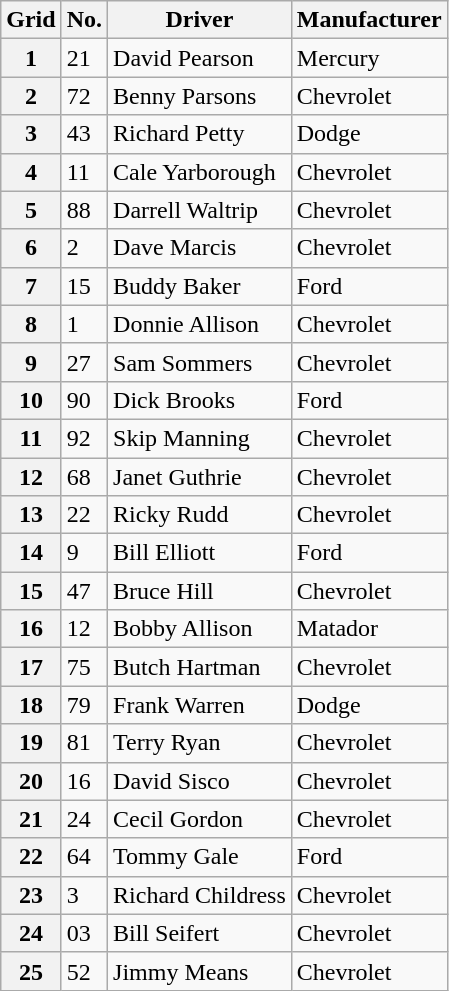<table class="wikitable">
<tr>
<th>Grid</th>
<th>No.</th>
<th>Driver</th>
<th>Manufacturer</th>
</tr>
<tr>
<th>1</th>
<td>21</td>
<td>David Pearson</td>
<td>Mercury</td>
</tr>
<tr>
<th>2</th>
<td>72</td>
<td>Benny Parsons</td>
<td>Chevrolet</td>
</tr>
<tr>
<th>3</th>
<td>43</td>
<td>Richard Petty</td>
<td>Dodge</td>
</tr>
<tr>
<th>4</th>
<td>11</td>
<td>Cale Yarborough</td>
<td>Chevrolet</td>
</tr>
<tr>
<th>5</th>
<td>88</td>
<td>Darrell Waltrip</td>
<td>Chevrolet</td>
</tr>
<tr>
<th>6</th>
<td>2</td>
<td>Dave Marcis</td>
<td>Chevrolet</td>
</tr>
<tr>
<th>7</th>
<td>15</td>
<td>Buddy Baker</td>
<td>Ford</td>
</tr>
<tr>
<th>8</th>
<td>1</td>
<td>Donnie Allison</td>
<td>Chevrolet</td>
</tr>
<tr>
<th>9</th>
<td>27</td>
<td>Sam Sommers</td>
<td>Chevrolet</td>
</tr>
<tr>
<th>10</th>
<td>90</td>
<td>Dick Brooks</td>
<td>Ford</td>
</tr>
<tr>
<th>11</th>
<td>92</td>
<td>Skip Manning</td>
<td>Chevrolet</td>
</tr>
<tr>
<th>12</th>
<td>68</td>
<td>Janet Guthrie</td>
<td>Chevrolet</td>
</tr>
<tr>
<th>13</th>
<td>22</td>
<td>Ricky Rudd</td>
<td>Chevrolet</td>
</tr>
<tr>
<th>14</th>
<td>9</td>
<td>Bill Elliott</td>
<td>Ford</td>
</tr>
<tr>
<th>15</th>
<td>47</td>
<td>Bruce Hill</td>
<td>Chevrolet</td>
</tr>
<tr>
<th>16</th>
<td>12</td>
<td>Bobby Allison</td>
<td>Matador</td>
</tr>
<tr>
<th>17</th>
<td>75</td>
<td>Butch Hartman</td>
<td>Chevrolet</td>
</tr>
<tr>
<th>18</th>
<td>79</td>
<td>Frank Warren</td>
<td>Dodge</td>
</tr>
<tr>
<th>19</th>
<td>81</td>
<td>Terry Ryan</td>
<td>Chevrolet</td>
</tr>
<tr>
<th>20</th>
<td>16</td>
<td>David Sisco</td>
<td>Chevrolet</td>
</tr>
<tr>
<th>21</th>
<td>24</td>
<td>Cecil Gordon</td>
<td>Chevrolet</td>
</tr>
<tr>
<th>22</th>
<td>64</td>
<td>Tommy Gale</td>
<td>Ford</td>
</tr>
<tr>
<th>23</th>
<td>3</td>
<td>Richard Childress</td>
<td>Chevrolet</td>
</tr>
<tr>
<th>24</th>
<td>03</td>
<td>Bill Seifert</td>
<td>Chevrolet</td>
</tr>
<tr>
<th>25</th>
<td>52</td>
<td>Jimmy Means</td>
<td>Chevrolet</td>
</tr>
</table>
